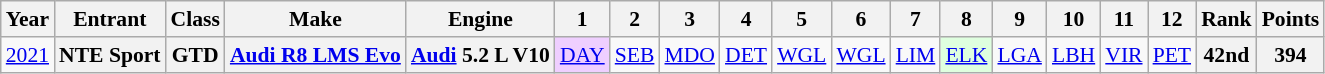<table class="wikitable" style="text-align:center; font-size:90%">
<tr>
<th>Year</th>
<th>Entrant</th>
<th>Class</th>
<th>Make</th>
<th>Engine</th>
<th>1</th>
<th>2</th>
<th>3</th>
<th>4</th>
<th>5</th>
<th>6</th>
<th>7</th>
<th>8</th>
<th>9</th>
<th>10</th>
<th>11</th>
<th>12</th>
<th>Rank</th>
<th>Points</th>
</tr>
<tr>
<td><a href='#'>2021</a></td>
<th>NTE Sport</th>
<th>GTD</th>
<th><a href='#'>Audi R8 LMS Evo</a></th>
<th><a href='#'>Audi</a> 5.2 L V10</th>
<td style="background:#EFCFFF;"><a href='#'>DAY</a><br></td>
<td><a href='#'>SEB</a></td>
<td><a href='#'>MDO</a></td>
<td><a href='#'>DET</a></td>
<td><a href='#'>WGL</a></td>
<td><a href='#'>WGL</a></td>
<td><a href='#'>LIM</a></td>
<td style="background:#DFFFDF;"><a href='#'>ELK</a><br></td>
<td><a href='#'>LGA</a></td>
<td><a href='#'>LBH</a></td>
<td><a href='#'>VIR</a></td>
<td><a href='#'>PET</a></td>
<th>42nd</th>
<th>394</th>
</tr>
</table>
